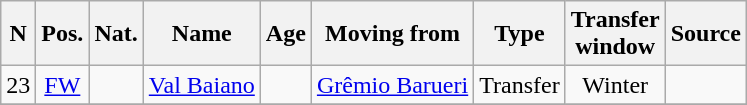<table class="wikitable sortable" style="text-align:center">
<tr>
<th>N</th>
<th>Pos.</th>
<th>Nat.</th>
<th>Name</th>
<th>Age</th>
<th>Moving from</th>
<th>Type</th>
<th>Transfer<br>window</th>
<th>Source</th>
</tr>
<tr>
<td>23</td>
<td><a href='#'>FW</a></td>
<td></td>
<td align=left><a href='#'>Val Baiano</a></td>
<td></td>
<td align=left> <a href='#'>Grêmio Barueri</a></td>
<td>Transfer</td>
<td>Winter</td>
<td></td>
</tr>
<tr>
</tr>
</table>
